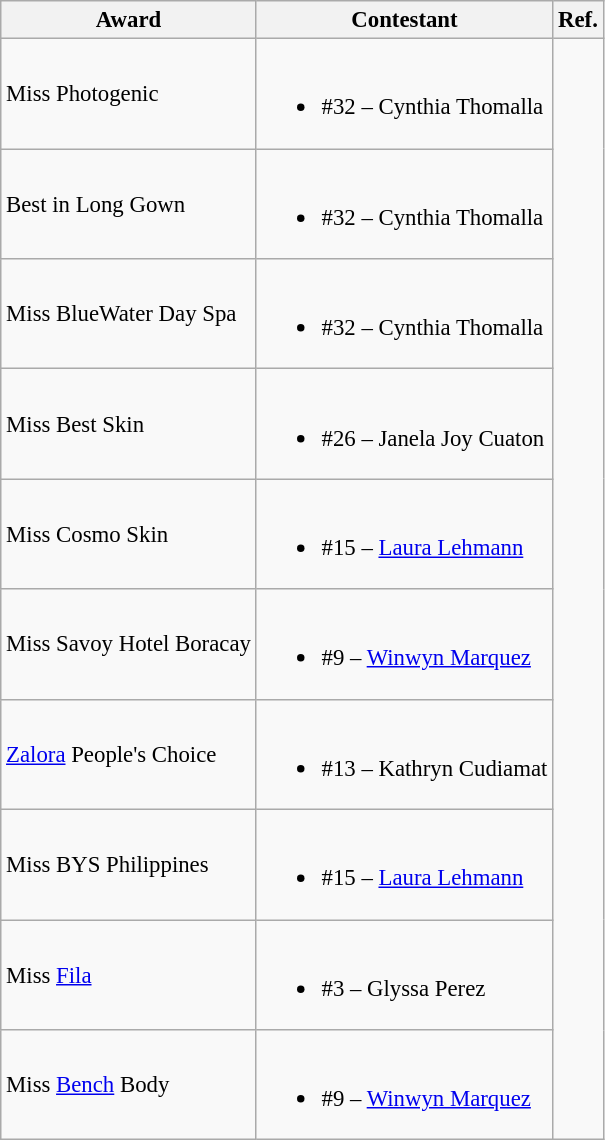<table class="wikitable sortable" style="font-size:95%;">
<tr>
<th>Award</th>
<th>Contestant</th>
<th>Ref.</th>
</tr>
<tr>
<td>Miss Photogenic</td>
<td><br><ul><li>#32 – Cynthia Thomalla</li></ul></td>
<td rowspan="10"></td>
</tr>
<tr>
<td>Best in Long Gown</td>
<td><br><ul><li>#32 – Cynthia Thomalla</li></ul></td>
</tr>
<tr>
<td>Miss BlueWater Day Spa</td>
<td><br><ul><li>#32 – Cynthia Thomalla</li></ul></td>
</tr>
<tr>
<td>Miss Best Skin</td>
<td><br><ul><li>#26 – Janela Joy Cuaton</li></ul></td>
</tr>
<tr>
<td>Miss Cosmo Skin</td>
<td><br><ul><li>#15 – <a href='#'>Laura Lehmann</a></li></ul></td>
</tr>
<tr>
<td>Miss Savoy Hotel Boracay</td>
<td><br><ul><li>#9 – <a href='#'>Winwyn Marquez</a></li></ul></td>
</tr>
<tr>
<td><a href='#'>Zalora</a> People's Choice</td>
<td><br><ul><li>#13 – Kathryn Cudiamat</li></ul></td>
</tr>
<tr>
<td>Miss BYS Philippines</td>
<td><br><ul><li>#15 – <a href='#'>Laura Lehmann</a></li></ul></td>
</tr>
<tr>
<td>Miss <a href='#'>Fila</a></td>
<td><br><ul><li>#3 – Glyssa Perez</li></ul></td>
</tr>
<tr>
<td>Miss <a href='#'>Bench</a> Body</td>
<td><br><ul><li>#9 – <a href='#'>Winwyn Marquez</a></li></ul></td>
</tr>
</table>
